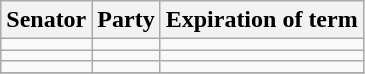<table class="wikitable" style="text-align:center;">
<tr>
<th>Senator</th>
<th>Party</th>
<th>Expiration of term</th>
</tr>
<tr>
<td></td>
<td></td>
<td></td>
</tr>
<tr>
<td></td>
<td></td>
<td></td>
</tr>
<tr>
<td></td>
<td></td>
<td></td>
</tr>
<tr>
</tr>
</table>
